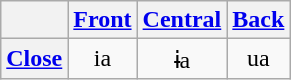<table class="wikitable" style="text-align:center">
<tr>
<th></th>
<th><a href='#'>Front</a></th>
<th><a href='#'>Central</a></th>
<th><a href='#'>Back</a></th>
</tr>
<tr>
<th><a href='#'>Close</a></th>
<td>ia</td>
<td>ɨa</td>
<td>ua</td>
</tr>
</table>
